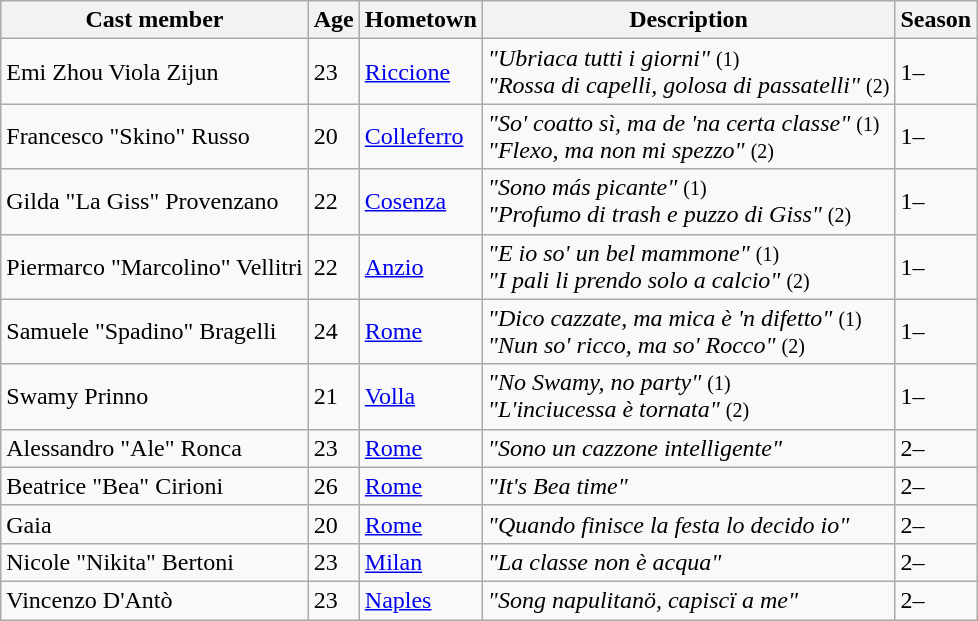<table class="wikitable">
<tr>
<th>Cast member</th>
<th>Age</th>
<th>Hometown</th>
<th>Description</th>
<th>Season</th>
</tr>
<tr>
<td>Emi Zhou Viola Zijun</td>
<td>23</td>
<td><a href='#'>Riccione</a></td>
<td><em>"Ubriaca tutti i giorni"</em> <small>(1)</small><br><em>"Rossa di capelli, golosa di passatelli"</em> <small>(2)</small></td>
<td>1–</td>
</tr>
<tr>
<td>Francesco "Skino" Russo</td>
<td>20</td>
<td><a href='#'>Colleferro</a></td>
<td><em>"So' coatto sì, ma de 'na certa classe"</em> <small>(1)</small><br><em>"Flexo, ma non mi spezzo"</em> <small>(2)</small></td>
<td>1–</td>
</tr>
<tr>
<td>Gilda "La Giss" Provenzano</td>
<td>22</td>
<td><a href='#'>Cosenza</a></td>
<td><em>"Sono más picante"</em> <small>(1)</small><br><em>"Profumo di trash e puzzo di Giss"</em> <small>(2)</small></td>
<td>1–</td>
</tr>
<tr>
<td>Piermarco "Marcolino" Vellitri</td>
<td>22</td>
<td><a href='#'>Anzio</a></td>
<td><em>"E io so' un bel mammone"</em> <small>(1)</small><br><em>"I pali li prendo solo a calcio"</em> <small>(2)</small></td>
<td>1–</td>
</tr>
<tr>
<td>Samuele "Spadino" Bragelli</td>
<td>24</td>
<td><a href='#'>Rome</a></td>
<td><em>"Dico cazzate, ma mica è 'n difetto"</em> <small>(1)</small><br><em>"Nun so' ricco, ma so' Rocco"</em> <small>(2)</small></td>
<td>1–</td>
</tr>
<tr>
<td>Swamy Prinno</td>
<td>21</td>
<td><a href='#'>Volla</a></td>
<td><em>"No Swamy, no party"</em> <small>(1)</small><br><em>"L'inciucessa è tornata"</em> <small>(2)</small></td>
<td>1–</td>
</tr>
<tr>
<td>Alessandro "Ale" Ronca</td>
<td>23</td>
<td><a href='#'>Rome</a></td>
<td><em>"Sono un cazzone intelligente"</em></td>
<td>2–</td>
</tr>
<tr>
<td>Beatrice "Bea" Cirioni</td>
<td>26</td>
<td><a href='#'>Rome</a></td>
<td><em>"It's Bea time"</em></td>
<td>2–</td>
</tr>
<tr>
<td>Gaia</td>
<td>20</td>
<td><a href='#'>Rome</a></td>
<td><em>"Quando finisce la festa lo decido io"</em></td>
<td>2–</td>
</tr>
<tr>
<td>Nicole "Nikita" Bertoni</td>
<td>23</td>
<td><a href='#'>Milan</a></td>
<td><em>"La classe non è acqua"</em></td>
<td>2–</td>
</tr>
<tr>
<td>Vincenzo D'Antò</td>
<td>23</td>
<td><a href='#'>Naples</a></td>
<td><em>"Song napulitanö, capiscï a me"</em></td>
<td>2–</td>
</tr>
</table>
